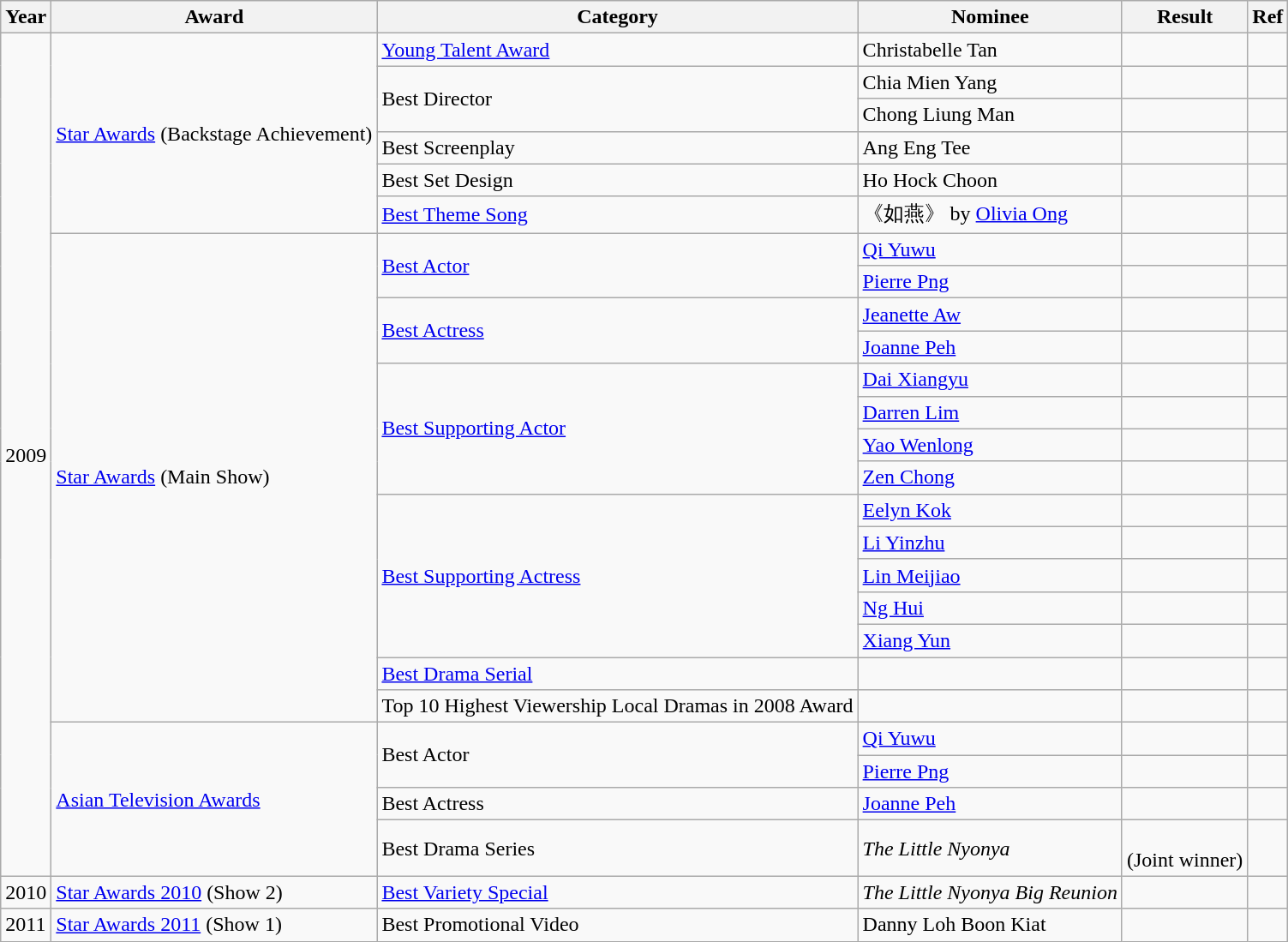<table class="wikitable">
<tr>
<th>Year</th>
<th>Award</th>
<th>Category</th>
<th>Nominee</th>
<th>Result</th>
<th>Ref</th>
</tr>
<tr>
<td rowspan="25">2009</td>
<td rowspan="6"><a href='#'>Star Awards</a>  (Backstage Achievement)</td>
<td><a href='#'>Young Talent Award</a></td>
<td>Christabelle Tan</td>
<td></td>
<td></td>
</tr>
<tr>
<td rowspan="2">Best Director</td>
<td>Chia Mien Yang</td>
<td></td>
<td></td>
</tr>
<tr>
<td>Chong Liung Man</td>
<td></td>
<td></td>
</tr>
<tr>
<td>Best Screenplay</td>
<td>Ang Eng Tee</td>
<td></td>
<td></td>
</tr>
<tr>
<td>Best Set Design</td>
<td>Ho Hock Choon</td>
<td></td>
<td></td>
</tr>
<tr>
<td><a href='#'>Best Theme Song</a></td>
<td>《如燕》 by <a href='#'>Olivia Ong</a></td>
<td></td>
<td></td>
</tr>
<tr>
<td rowspan="15"><a href='#'>Star Awards</a> (Main Show)</td>
<td rowspan="2"><a href='#'>Best Actor</a></td>
<td><a href='#'>Qi Yuwu</a></td>
<td></td>
<td></td>
</tr>
<tr>
<td><a href='#'>Pierre Png</a></td>
<td></td>
<td></td>
</tr>
<tr>
<td rowspan="2"><a href='#'>Best Actress</a></td>
<td><a href='#'>Jeanette Aw</a></td>
<td></td>
<td></td>
</tr>
<tr>
<td><a href='#'>Joanne Peh</a></td>
<td></td>
<td></td>
</tr>
<tr>
<td rowspan="4"><a href='#'>Best Supporting Actor</a></td>
<td><a href='#'>Dai Xiangyu</a></td>
<td></td>
<td></td>
</tr>
<tr>
<td><a href='#'>Darren Lim</a></td>
<td></td>
<td></td>
</tr>
<tr>
<td><a href='#'>Yao Wenlong</a></td>
<td></td>
<td></td>
</tr>
<tr>
<td><a href='#'>Zen Chong</a></td>
<td></td>
<td></td>
</tr>
<tr>
<td rowspan="5"><a href='#'>Best Supporting Actress</a></td>
<td><a href='#'>Eelyn Kok</a></td>
<td></td>
<td></td>
</tr>
<tr>
<td><a href='#'>Li Yinzhu</a></td>
<td></td>
<td></td>
</tr>
<tr>
<td><a href='#'>Lin Meijiao</a></td>
<td></td>
<td></td>
</tr>
<tr>
<td><a href='#'>Ng Hui</a></td>
<td></td>
<td></td>
</tr>
<tr>
<td><a href='#'>Xiang Yun</a></td>
<td></td>
<td></td>
</tr>
<tr>
<td><a href='#'>Best Drama Serial</a></td>
<td></td>
<td></td>
<td></td>
</tr>
<tr>
<td>Top 10 Highest Viewership Local Dramas in 2008 Award</td>
<td></td>
<td></td>
<td></td>
</tr>
<tr>
<td rowspan="4"><a href='#'>Asian Television Awards</a></td>
<td rowspan="2">Best Actor</td>
<td><a href='#'>Qi Yuwu</a></td>
<td></td>
<td></td>
</tr>
<tr>
<td><a href='#'>Pierre Png</a></td>
<td></td>
<td></td>
</tr>
<tr>
<td>Best Actress</td>
<td><a href='#'>Joanne Peh</a></td>
<td></td>
<td></td>
</tr>
<tr>
<td>Best Drama Series</td>
<td><em>The Little Nyonya</em></td>
<td><br>(Joint winner)</td>
<td></td>
</tr>
<tr>
<td>2010</td>
<td><a href='#'>Star Awards 2010</a> (Show 2)</td>
<td><a href='#'>Best Variety Special</a></td>
<td><em>The Little Nyonya Big Reunion</em></td>
<td></td>
<td></td>
</tr>
<tr>
<td>2011</td>
<td><a href='#'>Star Awards 2011</a> (Show 1)</td>
<td>Best Promotional Video</td>
<td>Danny Loh Boon Kiat</td>
<td></td>
<td></td>
</tr>
</table>
